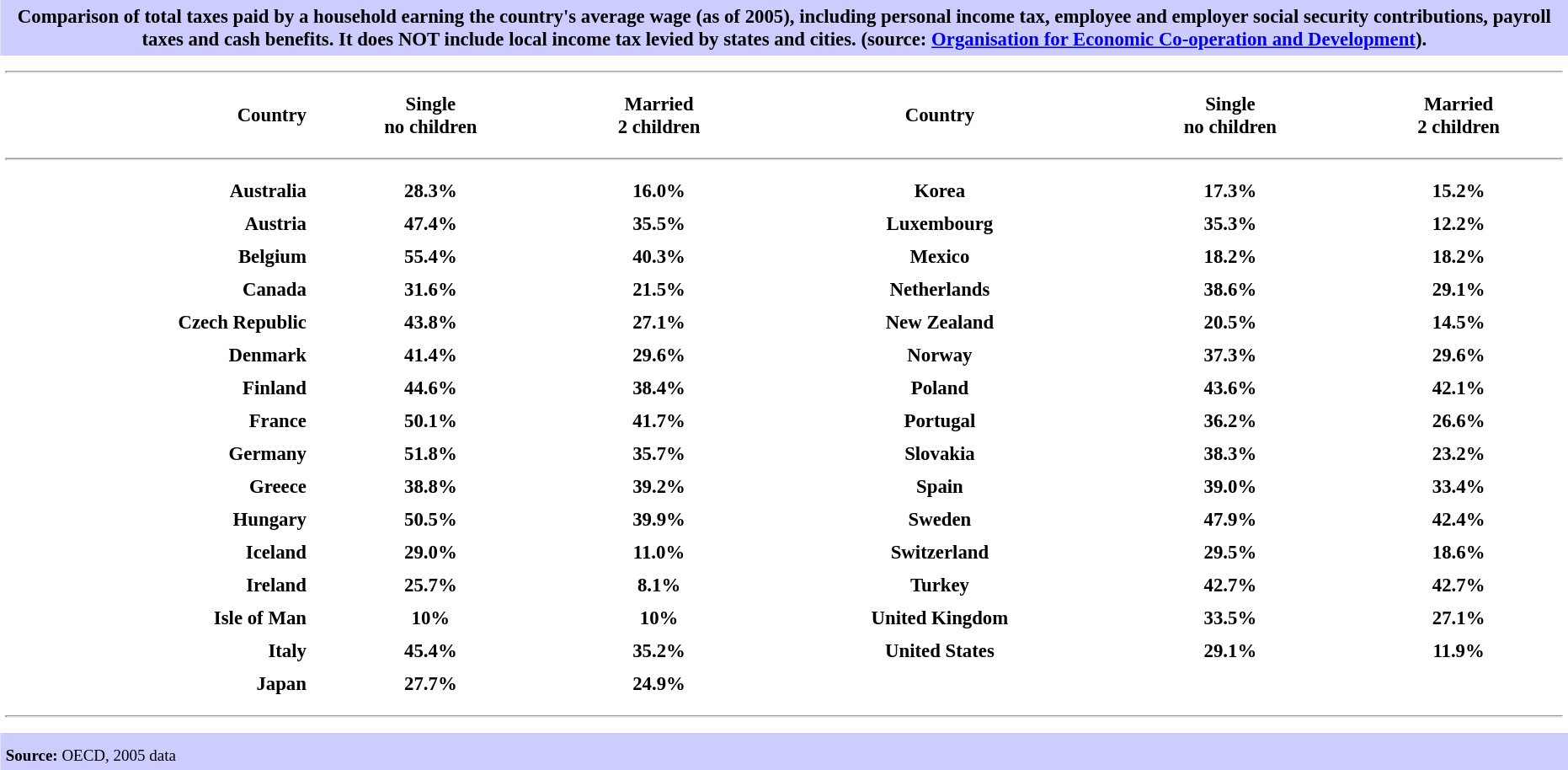<table class="toccolours" cellpadding="4" cellspacing="0" style="margin:0 0 1em 1em; font-size: 95%">
<tr>
<td></td>
</tr>
<tr>
<th colspan=6 style="background:#ccccff; text-align:center">Comparison of total taxes paid by a household earning the country's average wage (as of 2005), including personal income tax, employee and employer social security contributions, payroll taxes and cash benefits. It does NOT include local income tax levied by states and cities. (source: <a href='#'>Organisation for Economic Co-operation and Development</a>).</th>
<th></th>
</tr>
<tr>
<td colspan=6><hr></td>
<td></td>
</tr>
<tr>
<th style="text-align:right">Country</th>
<th>Single<br>no children</th>
<th>Married<br> 2 children</th>
<th>Country</th>
<th>Single<br>no children</th>
<th>Married<br> 2 children</th>
</tr>
<tr>
<td colspan=6><hr></td>
</tr>
<tr>
<th style="text-align:right">Australia</th>
<th>28.3%</th>
<th>16.0%</th>
<th>Korea</th>
<th>17.3%</th>
<th>15.2%</th>
</tr>
<tr>
<th style="text-align:right">Austria</th>
<th>47.4%</th>
<th>35.5%</th>
<th>Luxembourg</th>
<th>35.3%</th>
<th>12.2%</th>
</tr>
<tr>
<th style="text-align:right">Belgium</th>
<th>55.4%</th>
<th>40.3%</th>
<th>Mexico</th>
<th>18.2%</th>
<th>18.2%</th>
</tr>
<tr>
<th style="text-align:right">Canada</th>
<th>31.6%</th>
<th>21.5%</th>
<th>Netherlands</th>
<th>38.6%</th>
<th>29.1%</th>
</tr>
<tr>
<th style="text-align:right">Czech Republic</th>
<th>43.8%</th>
<th>27.1%</th>
<th>New Zealand</th>
<th>20.5%</th>
<th>14.5%</th>
</tr>
<tr>
<th style="text-align:right">Denmark</th>
<th>41.4%</th>
<th>29.6%</th>
<th>Norway</th>
<th>37.3%</th>
<th>29.6%</th>
</tr>
<tr>
<th style="text-align:right">Finland</th>
<th>44.6%</th>
<th>38.4%</th>
<th>Poland</th>
<th>43.6%</th>
<th>42.1%</th>
</tr>
<tr>
<th style="text-align:right">France</th>
<th>50.1%</th>
<th>41.7%</th>
<th>Portugal</th>
<th>36.2%</th>
<th>26.6%</th>
</tr>
<tr>
<th style="text-align:right">Germany</th>
<th>51.8%</th>
<th>35.7%</th>
<th>Slovakia</th>
<th>38.3%</th>
<th>23.2%</th>
</tr>
<tr>
<th style="text-align:right">Greece</th>
<th>38.8%</th>
<th>39.2%</th>
<th>Spain</th>
<th>39.0%</th>
<th>33.4%</th>
</tr>
<tr>
<th style="text-align:right">Hungary</th>
<th>50.5%</th>
<th>39.9%</th>
<th>Sweden</th>
<th>47.9%</th>
<th>42.4%</th>
</tr>
<tr>
<th style="text-align:right">Iceland</th>
<th>29.0%</th>
<th>11.0%</th>
<th>Switzerland</th>
<th>29.5%</th>
<th>18.6%</th>
</tr>
<tr>
<th style="text-align:right">Ireland</th>
<th>25.7%</th>
<th>8.1%</th>
<th>Turkey</th>
<th>42.7%</th>
<th>42.7%</th>
</tr>
<tr>
<th style="text-align:right">Isle of Man</th>
<th>10%</th>
<th>10%</th>
<th>United Kingdom</th>
<th>33.5%</th>
<th>27.1%</th>
</tr>
<tr>
<th style="text-align:right">Italy</th>
<th>45.4%</th>
<th>35.2%</th>
<th>United States</th>
<th>29.1%</th>
<th>11.9%</th>
</tr>
<tr>
<th style="text-align:right">Japan</th>
<th>27.7%</th>
<th>24.9%</th>
</tr>
<tr>
<td colspan=6><hr></td>
</tr>
<tr>
<td colspan=6 style="background:#ccccff; text-align:left"><sub><strong>Source:</strong> OECD, 2005 data </sub></td>
</tr>
</table>
